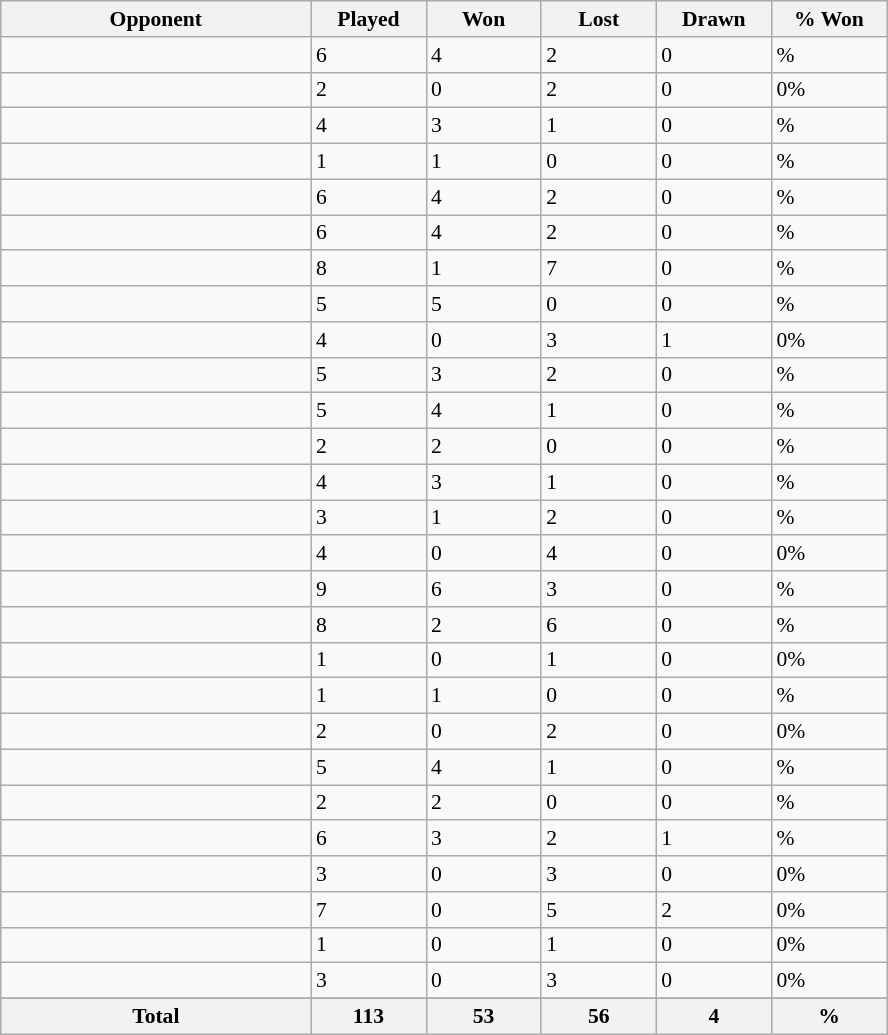<table class="wikitable sortable" style="font-size:90%">
<tr>
<th width=200>Opponent</th>
<th width=70>Played</th>
<th width=70>Won</th>
<th width=70>Lost</th>
<th width=70>Drawn</th>
<th width=70>% Won</th>
</tr>
<tr>
<td align="left"></td>
<td>6</td>
<td>4</td>
<td>2</td>
<td>0</td>
<td>%</td>
</tr>
<tr>
<td align="left"></td>
<td>2</td>
<td>0</td>
<td>2</td>
<td>0</td>
<td>0%</td>
</tr>
<tr>
<td align="left"></td>
<td>4</td>
<td>3</td>
<td>1</td>
<td>0</td>
<td>%</td>
</tr>
<tr>
<td align="left"></td>
<td>1</td>
<td>1</td>
<td>0</td>
<td>0</td>
<td>%</td>
</tr>
<tr>
<td align="left"></td>
<td>6</td>
<td>4</td>
<td>2</td>
<td>0</td>
<td>%</td>
</tr>
<tr>
<td align="left"></td>
<td>6</td>
<td>4</td>
<td>2</td>
<td>0</td>
<td>%</td>
</tr>
<tr>
<td align="left"></td>
<td>8</td>
<td>1</td>
<td>7</td>
<td>0</td>
<td>%</td>
</tr>
<tr>
<td align="left"></td>
<td>5</td>
<td>5</td>
<td>0</td>
<td>0</td>
<td>%</td>
</tr>
<tr>
<td align="left"></td>
<td>4</td>
<td>0</td>
<td>3</td>
<td>1</td>
<td>0%</td>
</tr>
<tr>
<td align="left"></td>
<td>5</td>
<td>3</td>
<td>2</td>
<td>0</td>
<td>%</td>
</tr>
<tr>
<td align="left"></td>
<td>5</td>
<td>4</td>
<td>1</td>
<td>0</td>
<td>%</td>
</tr>
<tr>
<td align="left"></td>
<td>2</td>
<td>2</td>
<td>0</td>
<td>0</td>
<td>%</td>
</tr>
<tr>
<td align="left"></td>
<td>4</td>
<td>3</td>
<td>1</td>
<td>0</td>
<td>%</td>
</tr>
<tr>
<td align="left"></td>
<td>3</td>
<td>1</td>
<td>2</td>
<td>0</td>
<td>%</td>
</tr>
<tr>
<td align="left"></td>
<td>4</td>
<td>0</td>
<td>4</td>
<td>0</td>
<td>0%</td>
</tr>
<tr>
<td align="left"></td>
<td>9</td>
<td>6</td>
<td>3</td>
<td>0</td>
<td>%</td>
</tr>
<tr>
<td align="left"></td>
<td>8</td>
<td>2</td>
<td>6</td>
<td>0</td>
<td>%</td>
</tr>
<tr>
<td align="left"></td>
<td>1</td>
<td>0</td>
<td>1</td>
<td>0</td>
<td>0%</td>
</tr>
<tr>
<td align="left"></td>
<td>1</td>
<td>1</td>
<td>0</td>
<td>0</td>
<td>%</td>
</tr>
<tr>
<td align="left"></td>
<td>2</td>
<td>0</td>
<td>2</td>
<td>0</td>
<td>0%</td>
</tr>
<tr>
<td align="left"></td>
<td>5</td>
<td>4</td>
<td>1</td>
<td>0</td>
<td>%</td>
</tr>
<tr>
<td align="left"></td>
<td>2</td>
<td>2</td>
<td>0</td>
<td>0</td>
<td>%</td>
</tr>
<tr>
<td align="left"></td>
<td>6</td>
<td>3</td>
<td>2</td>
<td>1</td>
<td>%</td>
</tr>
<tr>
<td align="left"></td>
<td>3</td>
<td>0</td>
<td>3</td>
<td>0</td>
<td>0%</td>
</tr>
<tr>
<td align="left"></td>
<td>7</td>
<td>0</td>
<td>5</td>
<td>2</td>
<td>0%</td>
</tr>
<tr>
<td align="left"></td>
<td>1</td>
<td>0</td>
<td>1</td>
<td>0</td>
<td>0%</td>
</tr>
<tr>
<td align="left"></td>
<td>3</td>
<td>0</td>
<td>3</td>
<td>0</td>
<td>0%</td>
</tr>
<tr>
</tr>
<tr class="sortbottom">
<th>Total</th>
<th>113</th>
<th>53</th>
<th>56</th>
<th>4</th>
<th>%</th>
</tr>
</table>
